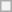<table class="wikitable" style="text-align:center">
<tr>
<th rowspan="8" colspan="2"></th>
</tr>
</table>
